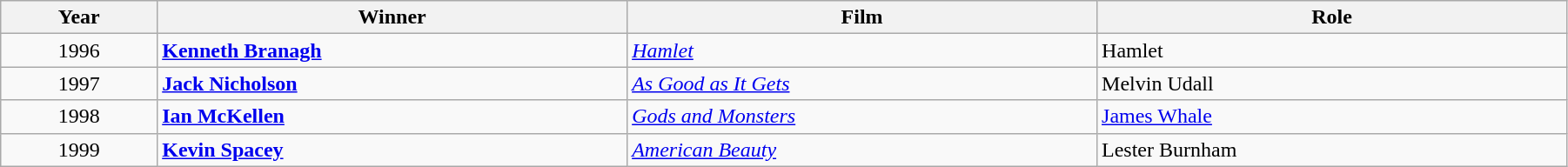<table class="wikitable" width="95%" cellpadding="5">
<tr>
<th width="10%"><strong>Year</strong></th>
<th width="30%"><strong>Winner</strong></th>
<th width="30%"><strong>Film</strong></th>
<th width="30%"><strong>Role</strong></th>
</tr>
<tr>
<td style="text-align:center;">1996</td>
<td><strong><a href='#'>Kenneth Branagh</a></strong></td>
<td><em><a href='#'>Hamlet</a></em></td>
<td>Hamlet</td>
</tr>
<tr>
<td style="text-align:center;">1997</td>
<td><strong><a href='#'>Jack Nicholson</a></strong></td>
<td><em><a href='#'>As Good as It Gets</a></em></td>
<td>Melvin Udall</td>
</tr>
<tr>
<td style="text-align:center;">1998</td>
<td><strong><a href='#'>Ian McKellen</a></strong></td>
<td><em><a href='#'>Gods and Monsters</a></em></td>
<td><a href='#'>James Whale</a></td>
</tr>
<tr>
<td style="text-align:center;">1999</td>
<td><strong><a href='#'>Kevin Spacey</a></strong></td>
<td><em><a href='#'>American Beauty</a></em></td>
<td>Lester Burnham</td>
</tr>
</table>
